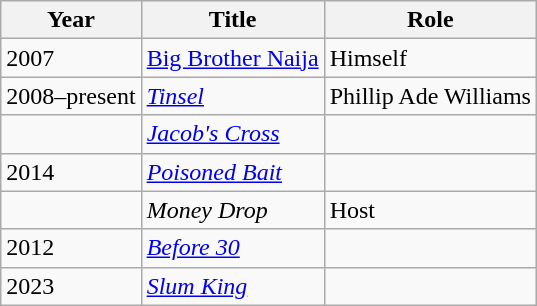<table class="wikitable">
<tr>
<th>Year</th>
<th>Title</th>
<th>Role</th>
</tr>
<tr>
<td>2007</td>
<td><a href='#'>Big Brother Naija</a></td>
<td>Himself</td>
</tr>
<tr>
<td>2008–present</td>
<td><em><a href='#'>Tinsel</a></em></td>
<td>Phillip Ade Williams</td>
</tr>
<tr>
<td></td>
<td><em><a href='#'>Jacob's Cross</a></em></td>
<td></td>
</tr>
<tr>
<td>2014</td>
<td><a href='#'><em>Poisoned Bait</em></a></td>
<td></td>
</tr>
<tr>
<td></td>
<td><em>Money Drop</em></td>
<td>Host</td>
</tr>
<tr>
<td>2012</td>
<td><a href='#'><em>Before 30</em></a></td>
<td></td>
</tr>
<tr>
<td>2023</td>
<td><em><a href='#'>Slum King</a></em></td>
<td></td>
</tr>
</table>
